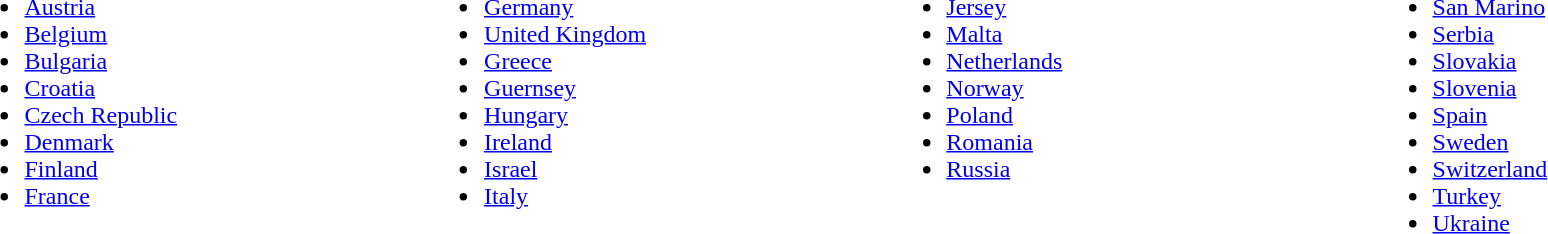<table>
<tr>
<td valign="top" width=5%><br><ul><li><a href='#'>Austria</a></li><li><a href='#'>Belgium</a></li><li><a href='#'>Bulgaria</a></li><li><a href='#'>Croatia</a></li><li><a href='#'>Czech Republic</a></li><li><a href='#'>Denmark</a></li><li><a href='#'>Finland</a></li><li><a href='#'>France</a></li></ul></td>
<td valign="top" width=5%><br><ul><li><a href='#'>Germany</a></li><li><a href='#'>United Kingdom</a></li><li><a href='#'>Greece</a></li><li><a href='#'>Guernsey</a></li><li><a href='#'>Hungary</a></li><li><a href='#'>Ireland</a></li><li><a href='#'>Israel</a></li><li><a href='#'>Italy</a></li></ul></td>
<td valign="top" width=5%><br><ul><li><a href='#'>Jersey</a></li><li><a href='#'>Malta</a></li><li><a href='#'>Netherlands</a></li><li><a href='#'>Norway</a></li><li><a href='#'>Poland</a></li><li><a href='#'>Romania</a></li><li><a href='#'>Russia</a></li></ul></td>
<td valign="top" width=5%><br><ul><li><a href='#'>San Marino</a></li><li><a href='#'>Serbia</a></li><li><a href='#'>Slovakia</a></li><li><a href='#'>Slovenia</a></li><li><a href='#'>Spain</a></li><li><a href='#'>Sweden</a></li><li><a href='#'>Switzerland</a></li><li><a href='#'>Turkey</a></li><li><a href='#'>Ukraine</a></li></ul></td>
</tr>
</table>
